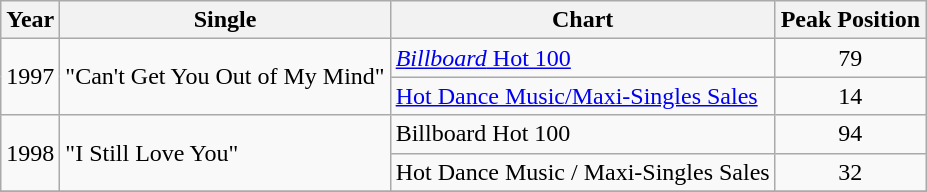<table Class = "wikitable">
<tr>
<th>Year</th>
<th>Single</th>
<th>Chart</th>
<th>Peak Position</th>
</tr>
<tr>
<td rowspan = "2">1997</td>
<td rowspan = "2">"Can't Get You Out of My Mind"</td>
<td><a href='#'><em>Billboard</em> Hot 100</a></td>
<td align = "center">79</td>
</tr>
<tr>
<td><a href='#'>Hot Dance Music/Maxi-Singles Sales</a></td>
<td align = "center">14</td>
</tr>
<tr>
<td rowspan = "2">1998</td>
<td rowspan = "2">"I Still Love You"</td>
<td>Billboard Hot 100</td>
<td align = "center">94</td>
</tr>
<tr>
<td>Hot Dance Music / Maxi-Singles Sales</td>
<td align = "center">32</td>
</tr>
<tr>
</tr>
</table>
